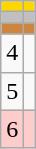<table class="wikitable">
<tr style="background:gold;">
<td align=center></td>
<td></td>
</tr>
<tr style="background:silver;">
<td align=center></td>
<td></td>
</tr>
<tr style="background:peru;">
<td align=center></td>
<td></td>
</tr>
<tr>
<td align=center>4</td>
<td></td>
</tr>
<tr>
<td align=center>5</td>
<td></td>
</tr>
<tr style="background:#fcc;">
<td align=center>6</td>
<td></td>
</tr>
</table>
